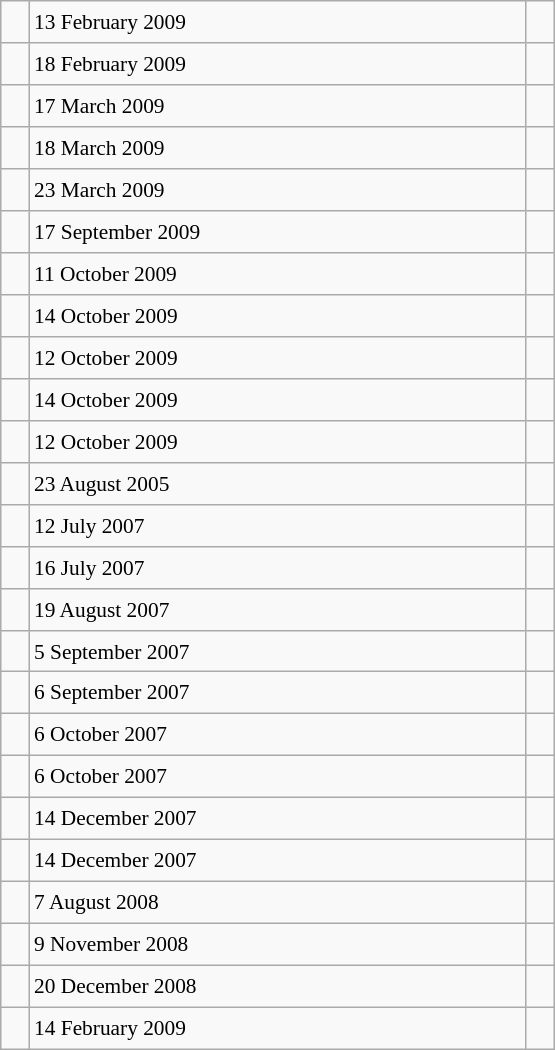<table class="wikitable" style="font-size: 89%; float: left; width: 26em; margin-right: 1em; height: 700px">
<tr>
<td></td>
<td>13 February 2009</td>
<td></td>
</tr>
<tr>
<td></td>
<td>18 February 2009</td>
<td></td>
</tr>
<tr>
<td></td>
<td>17 March 2009</td>
<td></td>
</tr>
<tr>
<td></td>
<td>18 March 2009</td>
<td></td>
</tr>
<tr>
<td></td>
<td>23 March 2009</td>
<td></td>
</tr>
<tr>
<td></td>
<td>17 September 2009</td>
<td></td>
</tr>
<tr>
<td></td>
<td>11 October 2009</td>
<td></td>
</tr>
<tr>
<td></td>
<td>14 October 2009</td>
<td></td>
</tr>
<tr>
<td></td>
<td>12 October 2009</td>
<td></td>
</tr>
<tr>
<td></td>
<td>14 October 2009</td>
<td></td>
</tr>
<tr>
<td></td>
<td>12 October 2009</td>
<td></td>
</tr>
<tr>
<td></td>
<td>23 August 2005</td>
<td></td>
</tr>
<tr>
<td></td>
<td>12 July 2007</td>
<td></td>
</tr>
<tr>
<td></td>
<td>16 July 2007</td>
<td></td>
</tr>
<tr>
<td></td>
<td>19 August 2007</td>
<td></td>
</tr>
<tr>
<td></td>
<td>5 September 2007</td>
<td></td>
</tr>
<tr>
<td></td>
<td>6 September 2007</td>
<td></td>
</tr>
<tr>
<td></td>
<td>6 October 2007</td>
<td></td>
</tr>
<tr>
<td></td>
<td>6 October 2007</td>
<td></td>
</tr>
<tr>
<td></td>
<td>14 December 2007</td>
<td></td>
</tr>
<tr>
<td></td>
<td>14 December 2007</td>
<td></td>
</tr>
<tr>
<td></td>
<td>7 August 2008</td>
<td></td>
</tr>
<tr>
<td></td>
<td>9 November 2008</td>
<td></td>
</tr>
<tr>
<td></td>
<td>20 December 2008</td>
<td></td>
</tr>
<tr>
<td></td>
<td>14 February 2009</td>
<td></td>
</tr>
</table>
